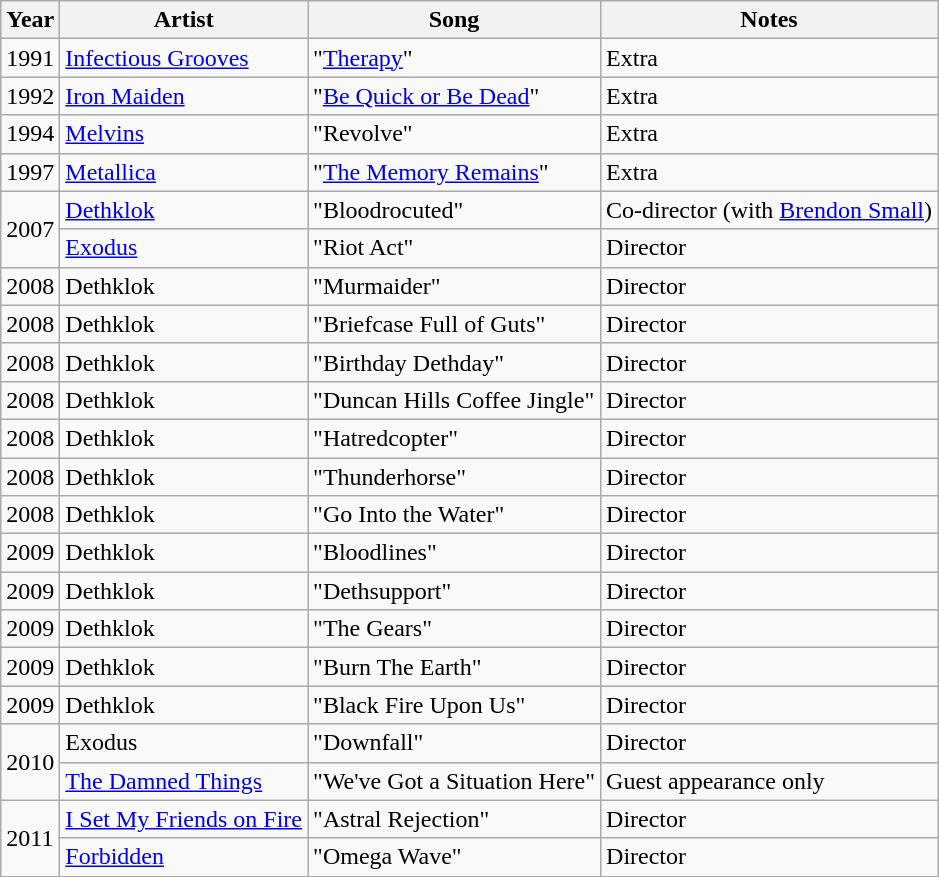<table class="wikitable">
<tr>
<th>Year</th>
<th>Artist</th>
<th>Song</th>
<th>Notes</th>
</tr>
<tr>
<td>1991</td>
<td><a href='#'>Infectious Grooves</a></td>
<td>"<a href='#'>Therapy</a>"</td>
<td>Extra</td>
</tr>
<tr>
<td>1992</td>
<td><a href='#'>Iron Maiden</a></td>
<td>"<a href='#'>Be Quick or Be Dead</a>"</td>
<td>Extra</td>
</tr>
<tr>
<td>1994</td>
<td><a href='#'>Melvins</a></td>
<td>"Revolve"</td>
<td>Extra</td>
</tr>
<tr>
<td>1997</td>
<td><a href='#'>Metallica</a></td>
<td>"<a href='#'>The Memory Remains</a>"</td>
<td>Extra</td>
</tr>
<tr>
<td rowspan="2">2007</td>
<td><a href='#'>Dethklok</a></td>
<td>"Bloodrocuted"</td>
<td>Co-director (with <a href='#'>Brendon Small</a>)</td>
</tr>
<tr>
<td><a href='#'>Exodus</a></td>
<td>"Riot Act"</td>
<td>Director</td>
</tr>
<tr>
<td>2008</td>
<td>Dethklok</td>
<td>"Murmaider"</td>
<td>Director</td>
</tr>
<tr>
<td>2008</td>
<td>Dethklok</td>
<td>"Briefcase Full of Guts"</td>
<td>Director</td>
</tr>
<tr>
<td>2008</td>
<td>Dethklok</td>
<td>"Birthday Dethday"</td>
<td>Director</td>
</tr>
<tr>
<td>2008</td>
<td>Dethklok</td>
<td>"Duncan Hills Coffee Jingle"</td>
<td>Director</td>
</tr>
<tr>
<td>2008</td>
<td>Dethklok</td>
<td>"Hatredcopter"</td>
<td>Director</td>
</tr>
<tr>
<td>2008</td>
<td>Dethklok</td>
<td>"Thunderhorse"</td>
<td>Director</td>
</tr>
<tr>
<td>2008</td>
<td>Dethklok</td>
<td>"Go Into the Water"</td>
<td>Director</td>
</tr>
<tr>
<td>2009</td>
<td>Dethklok</td>
<td>"Bloodlines"</td>
<td>Director</td>
</tr>
<tr>
<td>2009</td>
<td>Dethklok</td>
<td>"Dethsupport"</td>
<td>Director</td>
</tr>
<tr>
<td>2009</td>
<td>Dethklok</td>
<td>"The Gears"</td>
<td>Director</td>
</tr>
<tr>
<td>2009</td>
<td>Dethklok</td>
<td>"Burn The Earth"</td>
<td>Director</td>
</tr>
<tr>
<td>2009</td>
<td>Dethklok</td>
<td>"Black Fire Upon Us"</td>
<td>Director</td>
</tr>
<tr>
<td rowspan="2">2010</td>
<td>Exodus</td>
<td>"Downfall"</td>
<td>Director</td>
</tr>
<tr>
<td><a href='#'>The Damned Things</a></td>
<td>"We've Got a Situation Here"</td>
<td>Guest appearance only</td>
</tr>
<tr>
<td rowspan="2">2011</td>
<td><a href='#'>I Set My Friends on Fire</a></td>
<td>"Astral Rejection"</td>
<td>Director</td>
</tr>
<tr>
<td><a href='#'>Forbidden</a></td>
<td>"Omega Wave"</td>
<td>Director</td>
</tr>
<tr>
</tr>
</table>
